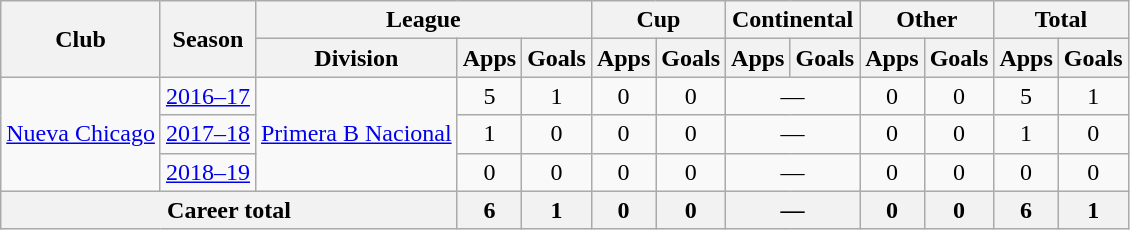<table class="wikitable" style="text-align:center">
<tr>
<th rowspan="2">Club</th>
<th rowspan="2">Season</th>
<th colspan="3">League</th>
<th colspan="2">Cup</th>
<th colspan="2">Continental</th>
<th colspan="2">Other</th>
<th colspan="2">Total</th>
</tr>
<tr>
<th>Division</th>
<th>Apps</th>
<th>Goals</th>
<th>Apps</th>
<th>Goals</th>
<th>Apps</th>
<th>Goals</th>
<th>Apps</th>
<th>Goals</th>
<th>Apps</th>
<th>Goals</th>
</tr>
<tr>
<td rowspan="3"><a href='#'>Nueva Chicago</a></td>
<td><a href='#'>2016–17</a></td>
<td rowspan="3"><a href='#'>Primera B Nacional</a></td>
<td>5</td>
<td>1</td>
<td>0</td>
<td>0</td>
<td colspan="2">—</td>
<td>0</td>
<td>0</td>
<td>5</td>
<td>1</td>
</tr>
<tr>
<td><a href='#'>2017–18</a></td>
<td>1</td>
<td>0</td>
<td>0</td>
<td>0</td>
<td colspan="2">—</td>
<td>0</td>
<td>0</td>
<td>1</td>
<td>0</td>
</tr>
<tr>
<td><a href='#'>2018–19</a></td>
<td>0</td>
<td>0</td>
<td>0</td>
<td>0</td>
<td colspan="2">—</td>
<td>0</td>
<td>0</td>
<td>0</td>
<td>0</td>
</tr>
<tr>
<th colspan="3">Career total</th>
<th>6</th>
<th>1</th>
<th>0</th>
<th>0</th>
<th colspan="2">—</th>
<th>0</th>
<th>0</th>
<th>6</th>
<th>1</th>
</tr>
</table>
